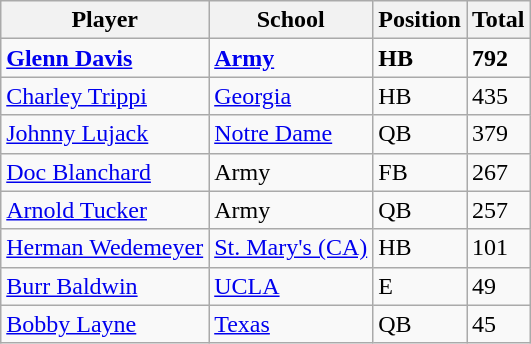<table class="wikitable">
<tr>
<th>Player</th>
<th>School</th>
<th>Position</th>
<th>Total</th>
</tr>
<tr>
<td><strong><a href='#'>Glenn Davis</a></strong></td>
<td><strong><a href='#'>Army</a></strong></td>
<td><strong>HB</strong></td>
<td><strong>792</strong></td>
</tr>
<tr>
<td><a href='#'>Charley Trippi</a></td>
<td><a href='#'>Georgia</a></td>
<td>HB</td>
<td>435</td>
</tr>
<tr>
<td><a href='#'>Johnny Lujack</a></td>
<td><a href='#'>Notre Dame</a></td>
<td>QB</td>
<td>379</td>
</tr>
<tr>
<td><a href='#'>Doc Blanchard</a></td>
<td>Army</td>
<td>FB</td>
<td>267</td>
</tr>
<tr>
<td><a href='#'>Arnold Tucker</a></td>
<td>Army</td>
<td>QB</td>
<td>257</td>
</tr>
<tr>
<td><a href='#'>Herman Wedemeyer</a></td>
<td><a href='#'>St. Mary's (CA)</a></td>
<td>HB</td>
<td>101</td>
</tr>
<tr>
<td><a href='#'>Burr Baldwin</a></td>
<td><a href='#'>UCLA</a></td>
<td>E</td>
<td>49</td>
</tr>
<tr>
<td><a href='#'>Bobby Layne</a></td>
<td><a href='#'>Texas</a></td>
<td>QB</td>
<td>45</td>
</tr>
</table>
